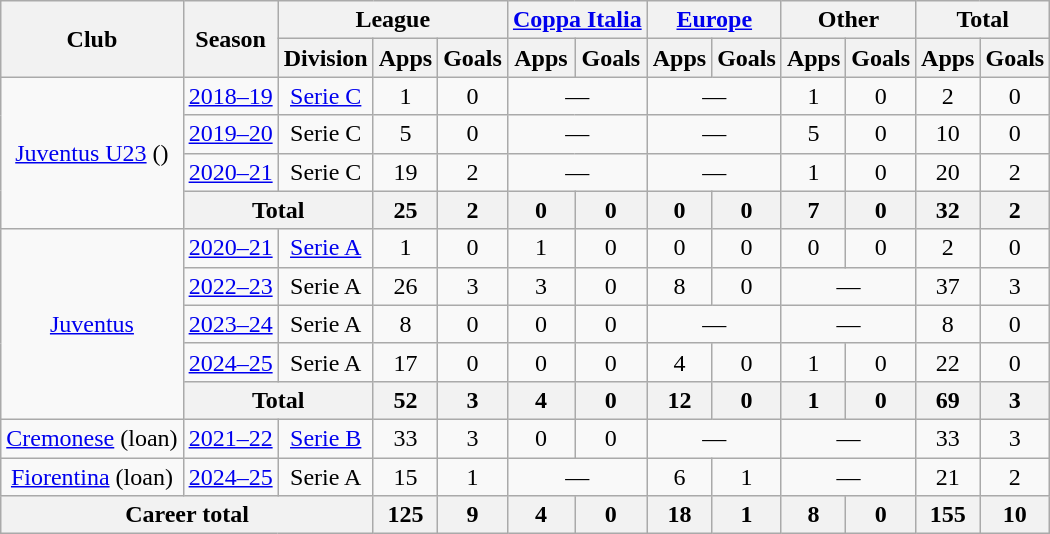<table class="wikitable" style="text-align:center">
<tr>
<th rowspan="2">Club</th>
<th rowspan="2">Season</th>
<th colspan="3">League</th>
<th colspan="2"><a href='#'>Coppa Italia</a></th>
<th colspan="2"><a href='#'>Europe</a></th>
<th colspan="2">Other</th>
<th colspan="2">Total</th>
</tr>
<tr>
<th>Division</th>
<th>Apps</th>
<th>Goals</th>
<th>Apps</th>
<th>Goals</th>
<th>Apps</th>
<th>Goals</th>
<th>Apps</th>
<th>Goals</th>
<th>Apps</th>
<th>Goals</th>
</tr>
<tr>
<td rowspan="4"><a href='#'>Juventus U23</a> ()</td>
<td><a href='#'>2018–19</a></td>
<td><a href='#'>Serie C</a></td>
<td>1</td>
<td>0</td>
<td colspan="2">—</td>
<td colspan="2">—</td>
<td>1</td>
<td>0</td>
<td>2</td>
<td>0</td>
</tr>
<tr>
<td><a href='#'>2019–20</a></td>
<td>Serie C</td>
<td>5</td>
<td>0</td>
<td colspan="2">—</td>
<td colspan="2">—</td>
<td>5</td>
<td>0</td>
<td>10</td>
<td>0</td>
</tr>
<tr>
<td><a href='#'>2020–21</a></td>
<td>Serie C</td>
<td>19</td>
<td>2</td>
<td colspan="2">—</td>
<td colspan="2">—</td>
<td>1</td>
<td>0</td>
<td>20</td>
<td>2</td>
</tr>
<tr>
<th colspan="2">Total</th>
<th>25</th>
<th>2</th>
<th>0</th>
<th>0</th>
<th>0</th>
<th>0</th>
<th>7</th>
<th>0</th>
<th>32</th>
<th>2</th>
</tr>
<tr>
<td rowspan="5"><a href='#'>Juventus</a></td>
<td><a href='#'>2020–21</a></td>
<td><a href='#'>Serie A</a></td>
<td>1</td>
<td>0</td>
<td>1</td>
<td>0</td>
<td>0</td>
<td>0</td>
<td>0</td>
<td>0</td>
<td>2</td>
<td>0</td>
</tr>
<tr>
<td><a href='#'>2022–23</a></td>
<td>Serie A</td>
<td>26</td>
<td>3</td>
<td>3</td>
<td>0</td>
<td>8</td>
<td>0</td>
<td colspan="2">—</td>
<td>37</td>
<td>3</td>
</tr>
<tr>
<td><a href='#'>2023–24</a></td>
<td>Serie A</td>
<td>8</td>
<td>0</td>
<td>0</td>
<td>0</td>
<td colspan="2">—</td>
<td colspan="2">—</td>
<td>8</td>
<td>0</td>
</tr>
<tr>
<td><a href='#'>2024–25</a></td>
<td>Serie A</td>
<td>17</td>
<td>0</td>
<td>0</td>
<td>0</td>
<td>4</td>
<td>0</td>
<td>1</td>
<td>0</td>
<td>22</td>
<td>0</td>
</tr>
<tr>
<th colspan="2">Total</th>
<th>52</th>
<th>3</th>
<th>4</th>
<th>0</th>
<th>12</th>
<th>0</th>
<th>1</th>
<th>0</th>
<th>69</th>
<th>3</th>
</tr>
<tr>
<td><a href='#'>Cremonese</a> (loan)</td>
<td><a href='#'>2021–22</a></td>
<td><a href='#'>Serie B</a></td>
<td>33</td>
<td>3</td>
<td>0</td>
<td>0</td>
<td colspan="2">—</td>
<td colspan="2">—</td>
<td>33</td>
<td>3</td>
</tr>
<tr>
<td><a href='#'>Fiorentina</a> (loan)</td>
<td><a href='#'>2024–25</a></td>
<td>Serie A</td>
<td>15</td>
<td>1</td>
<td colspan="2">—</td>
<td>6</td>
<td>1</td>
<td colspan="2">—</td>
<td>21</td>
<td>2</td>
</tr>
<tr>
<th colspan="3">Career total</th>
<th>125</th>
<th>9</th>
<th>4</th>
<th>0</th>
<th>18</th>
<th>1</th>
<th>8</th>
<th>0</th>
<th>155</th>
<th>10</th>
</tr>
</table>
